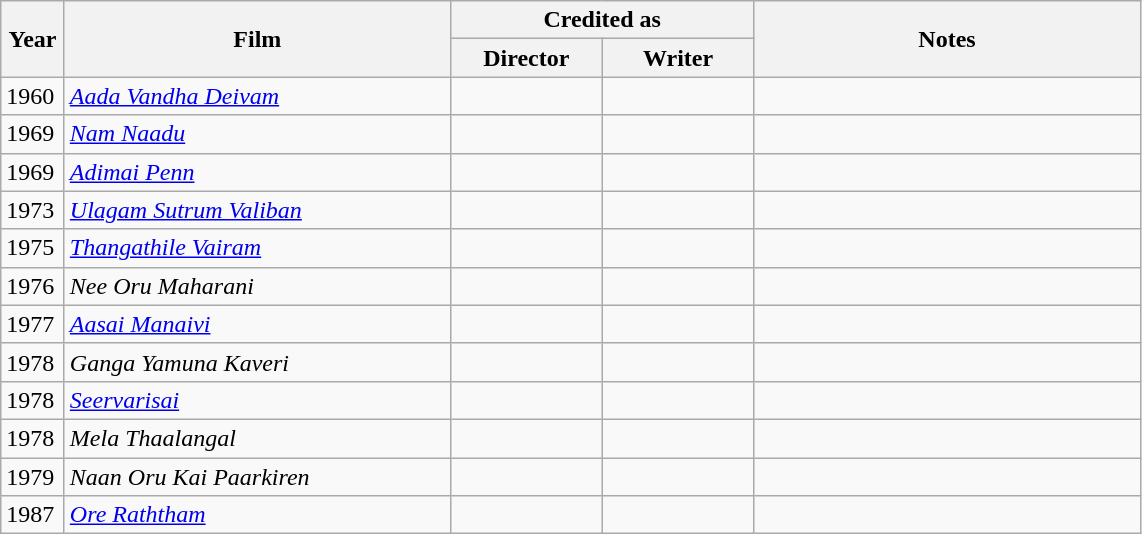<table class="wikitable sortable">
<tr>
<th rowspan="2" style="width:35px;">Year</th>
<th rowspan="2" style="width:250px;">Film</th>
<th colspan="2" style="width:195px;">Credited as</th>
<th rowspan="2"  style="text-align:center; width:250px;" class="unsortable">Notes</th>
</tr>
<tr>
<th style="width:65px;">Director</th>
<th width=65>Writer</th>
</tr>
<tr>
<td>1960</td>
<td><em><a href='#'>Aada Vandha Deivam</a></em></td>
<td style="text-align:center;"></td>
<td style="text-align:center;"></td>
<td></td>
</tr>
<tr>
<td>1969</td>
<td><em><a href='#'>Nam Naadu</a></em></td>
<td style="text-align:center;"></td>
<td style="text-align:center;"></td>
<td></td>
</tr>
<tr>
<td>1969</td>
<td><em><a href='#'>Adimai Penn</a></em></td>
<td style="text-align:center;"></td>
<td style="text-align:center;"></td>
<td></td>
</tr>
<tr>
<td>1973</td>
<td><em><a href='#'>Ulagam Sutrum Valiban</a></em></td>
<td style="text-align:center;"></td>
<td style="text-align:center;"></td>
<td></td>
</tr>
<tr>
<td>1975</td>
<td><em><a href='#'>Thangathile Vairam</a></em></td>
<td style="text-align:center;"></td>
<td style="text-align:center;"></td>
<td></td>
</tr>
<tr>
<td>1976</td>
<td><em>Nee Oru Maharani</em></td>
<td style="text-align:center;"></td>
<td style="text-align:center;"></td>
<td></td>
</tr>
<tr>
<td>1977</td>
<td><em><a href='#'>Aasai Manaivi</a></em></td>
<td style="text-align:center;"></td>
<td style="text-align:center;"></td>
<td></td>
</tr>
<tr>
<td>1978</td>
<td><em>Ganga Yamuna Kaveri</em></td>
<td style="text-align:center;"></td>
<td style="text-align:center;"></td>
<td></td>
</tr>
<tr>
<td>1978</td>
<td><em><a href='#'>Seervarisai</a></em></td>
<td style="text-align:center;"></td>
<td style="text-align:center;"></td>
<td></td>
</tr>
<tr>
<td>1978</td>
<td><em>Mela Thaalangal</em></td>
<td style="text-align:center;"></td>
<td style="text-align:center;"></td>
<td></td>
</tr>
<tr>
<td>1979</td>
<td><em>Naan Oru Kai Paarkiren</em></td>
<td style="text-align:center;"></td>
<td style="text-align:center;"></td>
<td></td>
</tr>
<tr>
<td>1987</td>
<td><em><a href='#'>Ore Raththam</a></em></td>
<td style="text-align:center;"></td>
<td style="text-align:center;"></td>
<td></td>
</tr>
</table>
